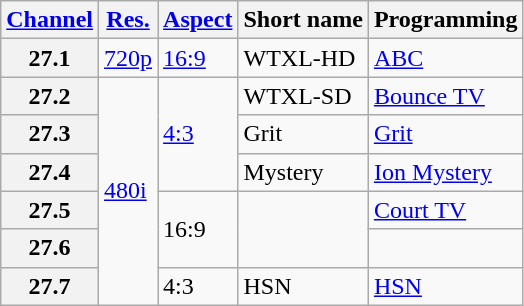<table class="wikitable">
<tr>
<th scope = "col"><a href='#'>Channel</a></th>
<th scope = "col"><a href='#'>Res.</a></th>
<th scope = "col"><a href='#'>Aspect</a></th>
<th scope = "col">Short name</th>
<th scope = "col">Programming</th>
</tr>
<tr>
<th scope = "row">27.1</th>
<td><a href='#'>720p</a></td>
<td><a href='#'>16:9</a></td>
<td>WTXL-HD</td>
<td><a href='#'>ABC</a></td>
</tr>
<tr>
<th scope = "row">27.2</th>
<td rowspan="6"><a href='#'>480i</a></td>
<td rowspan="3"><a href='#'>4:3</a></td>
<td>WTXL-SD</td>
<td><a href='#'>Bounce TV</a></td>
</tr>
<tr>
<th scope = "row">27.3</th>
<td>Grit</td>
<td><a href='#'>Grit</a></td>
</tr>
<tr>
<th scope = "row">27.4</th>
<td>Mystery</td>
<td><a href='#'>Ion Mystery</a></td>
</tr>
<tr>
<th scope = "row">27.5</th>
<td rowspan="2">16:9</td>
<td rowspan="2"></td>
<td><a href='#'>Court TV</a></td>
</tr>
<tr>
<th scope = "row">27.6</th>
<td></td>
</tr>
<tr>
<th scope = "row">27.7</th>
<td>4:3</td>
<td>HSN</td>
<td><a href='#'>HSN</a></td>
</tr>
</table>
